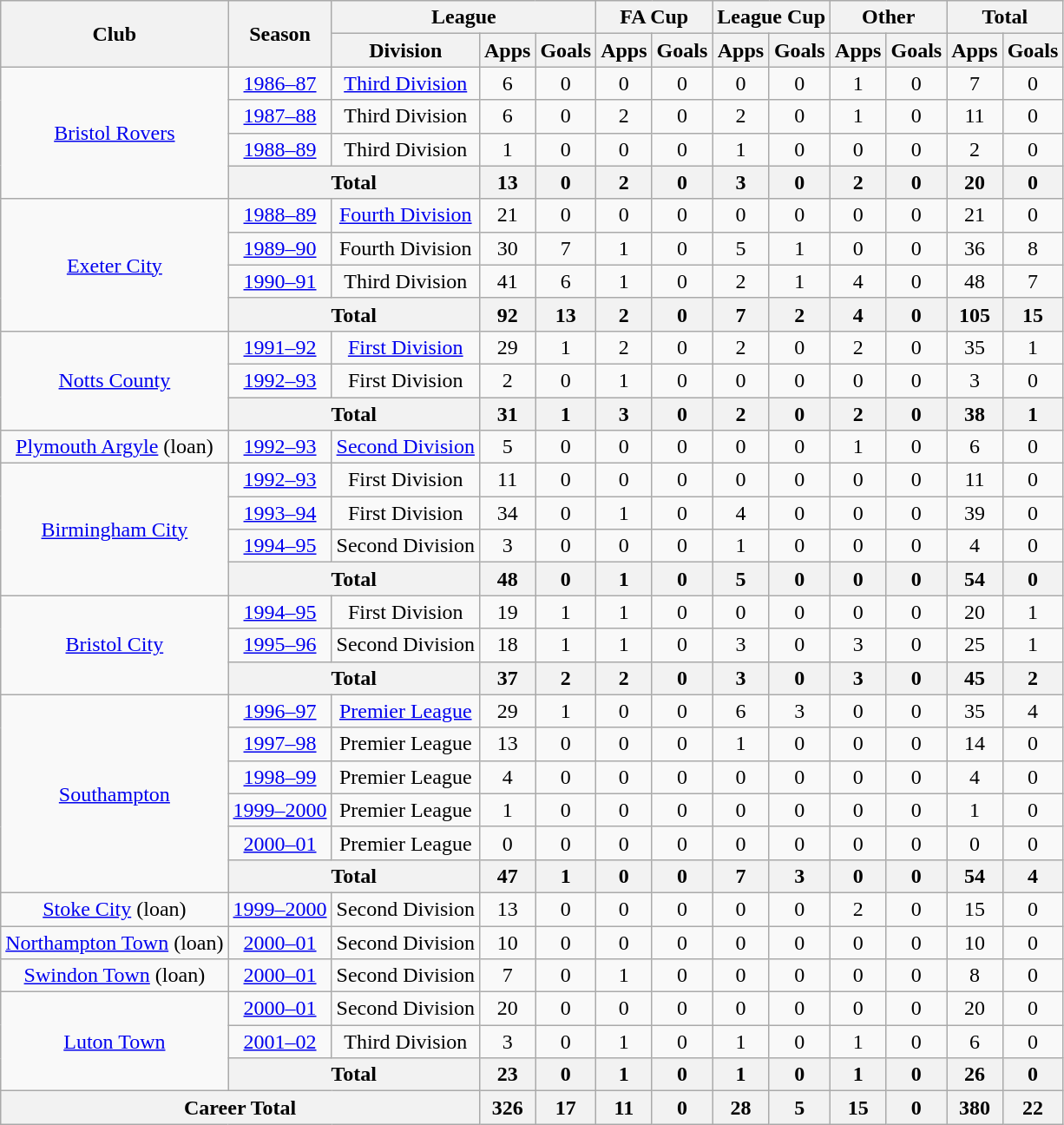<table class="wikitable" style="text-align: center;">
<tr>
<th rowspan="2">Club</th>
<th rowspan="2">Season</th>
<th colspan="3">League</th>
<th colspan="2">FA Cup</th>
<th colspan="2">League Cup</th>
<th colspan="2">Other</th>
<th colspan="2">Total</th>
</tr>
<tr>
<th>Division</th>
<th>Apps</th>
<th>Goals</th>
<th>Apps</th>
<th>Goals</th>
<th>Apps</th>
<th>Goals</th>
<th>Apps</th>
<th>Goals</th>
<th>Apps</th>
<th>Goals</th>
</tr>
<tr>
<td rowspan=4><a href='#'>Bristol Rovers</a></td>
<td><a href='#'>1986–87</a></td>
<td><a href='#'>Third Division</a></td>
<td>6</td>
<td>0</td>
<td>0</td>
<td>0</td>
<td>0</td>
<td>0</td>
<td>1</td>
<td>0</td>
<td>7</td>
<td>0</td>
</tr>
<tr>
<td><a href='#'>1987–88</a></td>
<td>Third Division</td>
<td>6</td>
<td>0</td>
<td>2</td>
<td>0</td>
<td>2</td>
<td>0</td>
<td>1</td>
<td>0</td>
<td>11</td>
<td>0</td>
</tr>
<tr>
<td><a href='#'>1988–89</a></td>
<td>Third Division</td>
<td>1</td>
<td>0</td>
<td>0</td>
<td>0</td>
<td>1</td>
<td>0</td>
<td>0</td>
<td>0</td>
<td>2</td>
<td>0</td>
</tr>
<tr>
<th colspan=2>Total</th>
<th>13</th>
<th>0</th>
<th>2</th>
<th>0</th>
<th>3</th>
<th>0</th>
<th>2</th>
<th>0</th>
<th>20</th>
<th>0</th>
</tr>
<tr>
<td rowspan=4><a href='#'>Exeter City</a></td>
<td><a href='#'>1988–89</a></td>
<td><a href='#'>Fourth Division</a></td>
<td>21</td>
<td>0</td>
<td>0</td>
<td>0</td>
<td>0</td>
<td>0</td>
<td>0</td>
<td>0</td>
<td>21</td>
<td>0</td>
</tr>
<tr>
<td><a href='#'>1989–90</a></td>
<td>Fourth Division</td>
<td>30</td>
<td>7</td>
<td>1</td>
<td>0</td>
<td>5</td>
<td>1</td>
<td>0</td>
<td>0</td>
<td>36</td>
<td>8</td>
</tr>
<tr>
<td><a href='#'>1990–91</a></td>
<td>Third Division</td>
<td>41</td>
<td>6</td>
<td>1</td>
<td>0</td>
<td>2</td>
<td>1</td>
<td>4</td>
<td>0</td>
<td>48</td>
<td>7</td>
</tr>
<tr>
<th colspan=2>Total</th>
<th>92</th>
<th>13</th>
<th>2</th>
<th>0</th>
<th>7</th>
<th>2</th>
<th>4</th>
<th>0</th>
<th>105</th>
<th>15</th>
</tr>
<tr>
<td rowspan=3><a href='#'>Notts County</a></td>
<td><a href='#'>1991–92</a></td>
<td><a href='#'>First Division</a></td>
<td>29</td>
<td>1</td>
<td>2</td>
<td>0</td>
<td>2</td>
<td>0</td>
<td>2</td>
<td>0</td>
<td>35</td>
<td>1</td>
</tr>
<tr>
<td><a href='#'>1992–93</a></td>
<td>First Division</td>
<td>2</td>
<td>0</td>
<td>1</td>
<td>0</td>
<td>0</td>
<td>0</td>
<td>0</td>
<td>0</td>
<td>3</td>
<td>0</td>
</tr>
<tr>
<th colspan=2>Total</th>
<th>31</th>
<th>1</th>
<th>3</th>
<th>0</th>
<th>2</th>
<th>0</th>
<th>2</th>
<th>0</th>
<th>38</th>
<th>1</th>
</tr>
<tr>
<td><a href='#'>Plymouth Argyle</a> (loan)</td>
<td><a href='#'>1992–93</a></td>
<td><a href='#'>Second Division</a></td>
<td>5</td>
<td>0</td>
<td>0</td>
<td>0</td>
<td>0</td>
<td>0</td>
<td>1</td>
<td>0</td>
<td>6</td>
<td>0</td>
</tr>
<tr>
<td rowspan=4><a href='#'>Birmingham City</a></td>
<td><a href='#'>1992–93</a></td>
<td>First Division</td>
<td>11</td>
<td>0</td>
<td>0</td>
<td>0</td>
<td>0</td>
<td>0</td>
<td>0</td>
<td>0</td>
<td>11</td>
<td>0</td>
</tr>
<tr>
<td><a href='#'>1993–94</a></td>
<td>First Division</td>
<td>34</td>
<td>0</td>
<td>1</td>
<td>0</td>
<td>4</td>
<td>0</td>
<td>0</td>
<td>0</td>
<td>39</td>
<td>0</td>
</tr>
<tr>
<td><a href='#'>1994–95</a></td>
<td>Second Division</td>
<td>3</td>
<td>0</td>
<td>0</td>
<td>0</td>
<td>1</td>
<td>0</td>
<td>0</td>
<td>0</td>
<td>4</td>
<td>0</td>
</tr>
<tr>
<th colspan=2>Total</th>
<th>48</th>
<th>0</th>
<th>1</th>
<th>0</th>
<th>5</th>
<th>0</th>
<th>0</th>
<th>0</th>
<th>54</th>
<th>0</th>
</tr>
<tr>
<td rowspan=3><a href='#'>Bristol City</a></td>
<td><a href='#'>1994–95</a></td>
<td>First Division</td>
<td>19</td>
<td>1</td>
<td>1</td>
<td>0</td>
<td>0</td>
<td>0</td>
<td>0</td>
<td>0</td>
<td>20</td>
<td>1</td>
</tr>
<tr>
<td><a href='#'>1995–96</a></td>
<td>Second Division</td>
<td>18</td>
<td>1</td>
<td>1</td>
<td>0</td>
<td>3</td>
<td>0</td>
<td>3</td>
<td>0</td>
<td>25</td>
<td>1</td>
</tr>
<tr>
<th colspan=2>Total</th>
<th>37</th>
<th>2</th>
<th>2</th>
<th>0</th>
<th>3</th>
<th>0</th>
<th>3</th>
<th>0</th>
<th>45</th>
<th>2</th>
</tr>
<tr>
<td rowspan=6><a href='#'>Southampton</a></td>
<td><a href='#'>1996–97</a></td>
<td><a href='#'>Premier League</a></td>
<td>29</td>
<td>1</td>
<td>0</td>
<td>0</td>
<td>6</td>
<td>3</td>
<td>0</td>
<td>0</td>
<td>35</td>
<td>4</td>
</tr>
<tr>
<td><a href='#'>1997–98</a></td>
<td>Premier League</td>
<td>13</td>
<td>0</td>
<td>0</td>
<td>0</td>
<td>1</td>
<td>0</td>
<td>0</td>
<td>0</td>
<td>14</td>
<td>0</td>
</tr>
<tr>
<td><a href='#'>1998–99</a></td>
<td>Premier League</td>
<td>4</td>
<td>0</td>
<td>0</td>
<td>0</td>
<td>0</td>
<td>0</td>
<td>0</td>
<td>0</td>
<td>4</td>
<td>0</td>
</tr>
<tr>
<td><a href='#'>1999–2000</a></td>
<td>Premier League</td>
<td>1</td>
<td>0</td>
<td>0</td>
<td>0</td>
<td>0</td>
<td>0</td>
<td>0</td>
<td>0</td>
<td>1</td>
<td>0</td>
</tr>
<tr>
<td><a href='#'>2000–01</a></td>
<td>Premier League</td>
<td>0</td>
<td>0</td>
<td>0</td>
<td>0</td>
<td>0</td>
<td>0</td>
<td>0</td>
<td>0</td>
<td>0</td>
<td>0</td>
</tr>
<tr>
<th colspan=2>Total</th>
<th>47</th>
<th>1</th>
<th>0</th>
<th>0</th>
<th>7</th>
<th>3</th>
<th>0</th>
<th>0</th>
<th>54</th>
<th>4</th>
</tr>
<tr>
<td><a href='#'>Stoke City</a> (loan)</td>
<td><a href='#'>1999–2000</a></td>
<td>Second Division</td>
<td>13</td>
<td>0</td>
<td>0</td>
<td>0</td>
<td>0</td>
<td>0</td>
<td>2</td>
<td>0</td>
<td>15</td>
<td>0</td>
</tr>
<tr>
<td><a href='#'>Northampton Town</a> (loan)</td>
<td><a href='#'>2000–01</a></td>
<td>Second Division</td>
<td>10</td>
<td>0</td>
<td>0</td>
<td>0</td>
<td>0</td>
<td>0</td>
<td>0</td>
<td>0</td>
<td>10</td>
<td>0</td>
</tr>
<tr>
<td><a href='#'>Swindon Town</a> (loan)</td>
<td><a href='#'>2000–01</a></td>
<td>Second Division</td>
<td>7</td>
<td>0</td>
<td>1</td>
<td>0</td>
<td>0</td>
<td>0</td>
<td>0</td>
<td>0</td>
<td>8</td>
<td>0</td>
</tr>
<tr>
<td rowspan=3><a href='#'>Luton Town</a></td>
<td><a href='#'>2000–01</a></td>
<td>Second Division</td>
<td>20</td>
<td>0</td>
<td>0</td>
<td>0</td>
<td>0</td>
<td>0</td>
<td>0</td>
<td>0</td>
<td>20</td>
<td>0</td>
</tr>
<tr>
<td><a href='#'>2001–02</a></td>
<td>Third Division</td>
<td>3</td>
<td>0</td>
<td>1</td>
<td>0</td>
<td>1</td>
<td>0</td>
<td>1</td>
<td>0</td>
<td>6</td>
<td>0</td>
</tr>
<tr>
<th colspan=2>Total</th>
<th>23</th>
<th>0</th>
<th>1</th>
<th>0</th>
<th>1</th>
<th>0</th>
<th>1</th>
<th>0</th>
<th>26</th>
<th>0</th>
</tr>
<tr>
<th colspan="3">Career Total</th>
<th>326</th>
<th>17</th>
<th>11</th>
<th>0</th>
<th>28</th>
<th>5</th>
<th>15</th>
<th>0</th>
<th>380</th>
<th>22</th>
</tr>
</table>
